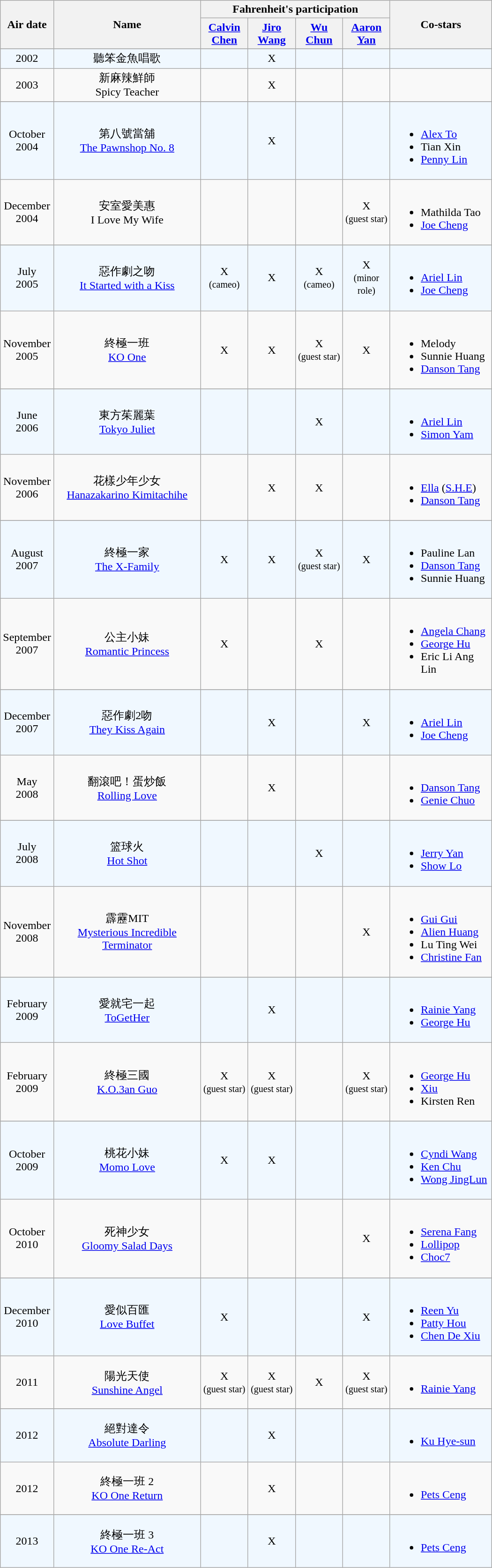<table class="wikitable" width="700px">
<tr>
<th align="center" rowspan="2">Air date</th>
<th align="center" rowspan="2">Name</th>
<th align="center" colspan="4">Fahrenheit's participation</th>
<th align="center" rowspan="2">Co-stars</th>
</tr>
<tr>
<th align="center" width="60"><a href='#'>Calvin Chen</a></th>
<th align="center" width="60"><a href='#'>Jiro Wang</a></th>
<th align="center" width="60"><a href='#'>Wu Chun</a></th>
<th align="center" width="60"><a href='#'>Aaron Yan</a></th>
</tr>
<tr>
</tr>
<tr bgcolor="#F0F8FF">
<td align="center">2002</td>
<td align="center">聽笨金魚唱歌</td>
<td align="center"></td>
<td align="center">X</td>
<td align="center"></td>
<td align="center"></td>
<td align="left"></td>
</tr>
<tr>
<td align="center">2003</td>
<td align="center">新麻辣鮮師<br>Spicy Teacher</td>
<td align="center"></td>
<td align="center">X</td>
<td align="center"></td>
<td align="center"></td>
<td align="left"></td>
</tr>
<tr>
</tr>
<tr bgcolor="#F0F8FF">
<td align="center">October<br>2004</td>
<td align="center">第八號當舖<br><a href='#'>The Pawnshop No. 8</a></td>
<td align="center"></td>
<td align="center">X</td>
<td align="center"></td>
<td align="center"></td>
<td align="left"><br><ul><li><a href='#'>Alex To</a></li><li>Tian Xin</li><li><a href='#'>Penny Lin</a></li></ul></td>
</tr>
<tr>
<td align="center">December<br>2004</td>
<td align="center">安室愛美惠<br>I Love My Wife</td>
<td align="center"></td>
<td align="center"></td>
<td align="center"></td>
<td align="center">X <br><small>(guest star)</small></td>
<td align="left"><br><ul><li>Mathilda Tao</li><li><a href='#'>Joe Cheng</a></li></ul></td>
</tr>
<tr>
</tr>
<tr bgcolor="#F0F8FF">
<td align="center">July<br>2005</td>
<td align="center">惡作劇之吻<br><a href='#'>It Started with a Kiss</a></td>
<td align="center">X <br><small>(cameo)</small></td>
<td align="center">X</td>
<td align="center">X <br><small>(cameo)</small></td>
<td align="center">X <br><small>(minor role)</small></td>
<td align="left"><br><ul><li><a href='#'>Ariel Lin</a></li><li><a href='#'>Joe Cheng</a></li></ul></td>
</tr>
<tr>
<td align="center">November<br>2005</td>
<td align="center">終極一班<br><a href='#'>KO One</a></td>
<td align="center">X</td>
<td align="center">X</td>
<td align="center">X <br><small>(guest star)</small></td>
<td align="center">X</td>
<td align="left"><br><ul><li>Melody</li><li>Sunnie Huang</li><li><a href='#'>Danson Tang</a></li></ul></td>
</tr>
<tr>
</tr>
<tr bgcolor="#F0F8FF">
<td align="center">June<br>2006</td>
<td align="center">東方茱麗葉<br><a href='#'>Tokyo Juliet</a></td>
<td align="center"></td>
<td align="center"></td>
<td align="center">X</td>
<td align="center"></td>
<td align="left"><br><ul><li><a href='#'>Ariel Lin</a></li><li><a href='#'>Simon Yam</a></li></ul></td>
</tr>
<tr>
<td align="center">November<br>2006</td>
<td align="center">花樣少年少女<br><a href='#'>Hanazakarino Kimitachihe</a></td>
<td align="center"></td>
<td align="center">X</td>
<td align="center">X</td>
<td align="center"></td>
<td align="left"><br><ul><li><a href='#'>Ella</a> (<a href='#'>S.H.E</a>)</li><li><a href='#'>Danson Tang</a></li></ul></td>
</tr>
<tr>
</tr>
<tr bgcolor="#F0F8FF">
<td align="center">August<br>2007</td>
<td align="center">終極一家<br><a href='#'>The X-Family</a></td>
<td align="center">X</td>
<td align="center">X</td>
<td align="center">X <br><small>(guest star)</small></td>
<td align="center">X</td>
<td align="left"><br><ul><li>Pauline Lan</li><li><a href='#'>Danson Tang</a></li><li>Sunnie Huang</li></ul></td>
</tr>
<tr>
<td align="center">September<br>2007</td>
<td align="center">公主小妹<br><a href='#'>Romantic Princess</a></td>
<td align="center">X</td>
<td align="center"></td>
<td align="center">X</td>
<td align="center"></td>
<td align="left"><br><ul><li><a href='#'>Angela Chang</a></li><li><a href='#'>George Hu</a></li><li>Eric Li Ang Lin</li></ul></td>
</tr>
<tr>
</tr>
<tr bgcolor="#F0F8FF">
<td align="center">December<br>2007</td>
<td align="center">惡作劇2吻<br><a href='#'>They Kiss Again</a></td>
<td align="center"></td>
<td align="center">X</td>
<td align="center"></td>
<td align="center">X</td>
<td align="left"><br><ul><li><a href='#'>Ariel Lin</a></li><li><a href='#'>Joe Cheng</a></li></ul></td>
</tr>
<tr>
<td align="center">May<br>2008</td>
<td align="center">翻滾吧！蛋炒飯<br><a href='#'>Rolling Love</a></td>
<td align="center"></td>
<td align="center">X</td>
<td align="center"></td>
<td align="center"></td>
<td align="left"><br><ul><li><a href='#'>Danson Tang</a></li><li><a href='#'>Genie Chuo</a></li></ul></td>
</tr>
<tr>
</tr>
<tr bgcolor="#F0F8FF">
<td align="center">July<br>2008</td>
<td align="center">篮球火<br><a href='#'>Hot Shot</a></td>
<td align="center"></td>
<td align="center"></td>
<td align="center">X</td>
<td align="center"></td>
<td align="left"><br><ul><li><a href='#'>Jerry Yan</a></li><li><a href='#'>Show Lo</a></li></ul></td>
</tr>
<tr>
<td align="center">November<br>2008</td>
<td align="center">霹靂MIT<br><a href='#'>Mysterious Incredible Terminator</a></td>
<td align="center"></td>
<td align="center"></td>
<td align="center"></td>
<td align="center">X</td>
<td align="left"><br><ul><li><a href='#'>Gui Gui</a></li><li><a href='#'>Alien Huang</a></li><li>Lu Ting Wei</li><li><a href='#'>Christine Fan</a></li></ul></td>
</tr>
<tr>
</tr>
<tr bgcolor="#F0F8FF">
<td align="center">February<br>2009</td>
<td align="center">愛就宅一起<br><a href='#'>ToGetHer</a></td>
<td align="center"></td>
<td align="center">X</td>
<td align="center"></td>
<td align="center"></td>
<td align="left"><br><ul><li><a href='#'>Rainie Yang</a></li><li><a href='#'>George Hu</a></li></ul></td>
</tr>
<tr>
<td align="center">February<br>2009</td>
<td align="center">終極三國<br><a href='#'>K.O.3an Guo</a></td>
<td align="center">X <br><small>(guest star)</small></td>
<td align="center">X <br><small>(guest star)</small></td>
<td align="center"></td>
<td align="center">X <br><small>(guest star)</small></td>
<td align="left"><br><ul><li><a href='#'>George Hu</a></li><li><a href='#'>Xiu</a></li><li>Kirsten Ren</li></ul></td>
</tr>
<tr>
</tr>
<tr bgcolor="#F0F8FF">
<td align="center">October<br>2009</td>
<td align="center">桃花小妹<br><a href='#'>Momo Love</a></td>
<td align="center">X</td>
<td align="center">X</td>
<td align="center"></td>
<td align="center"></td>
<td align="left"><br><ul><li><a href='#'>Cyndi Wang</a></li><li><a href='#'>Ken Chu</a></li><li><a href='#'>Wong JingLun</a></li></ul></td>
</tr>
<tr>
<td align="center">October<br>2010</td>
<td align="center">死神少女<br><a href='#'>Gloomy Salad Days</a></td>
<td align="center"></td>
<td align="center"></td>
<td align="center"></td>
<td align="center">X</td>
<td align="left"><br><ul><li><a href='#'>Serena Fang</a></li><li><a href='#'>Lollipop</a></li><li><a href='#'>Choc7</a></li></ul></td>
</tr>
<tr>
</tr>
<tr bgcolor="#F0F8FF">
<td align="center">December<br>2010</td>
<td align="center">愛似百匯<br><a href='#'>Love Buffet</a></td>
<td align="center">X</td>
<td align="center"></td>
<td align="center"></td>
<td align="center">X</td>
<td align="left"><br><ul><li><a href='#'>Reen Yu</a></li><li><a href='#'>Patty Hou</a></li><li><a href='#'>Chen De Xiu</a></li></ul></td>
</tr>
<tr>
<td align="center">2011</td>
<td align="center">陽光天使<br><a href='#'>Sunshine Angel</a></td>
<td align="center">X<br><small>(guest star)</small></td>
<td align="center">X<br><small>(guest star)</small></td>
<td align="center">X</td>
<td align="center">X<br><small>(guest star)</small></td>
<td align="left"><br><ul><li><a href='#'>Rainie Yang</a></li></ul></td>
</tr>
<tr>
</tr>
<tr bgcolor="#F0F8FF">
<td align="center">2012</td>
<td align="center">絕對達令<br><a href='#'>Absolute Darling</a></td>
<td align="center"></td>
<td align="center">X</td>
<td align="center"></td>
<td align="center"></td>
<td align="left"><br><ul><li><a href='#'>Ku Hye-sun</a></li></ul></td>
</tr>
<tr>
<td align="center">2012</td>
<td align="center">終極一班 2<br><a href='#'>KO One Return</a></td>
<td align="center"></td>
<td align="center">X</td>
<td align="center"></td>
<td align="center"></td>
<td align="left"><br><ul><li><a href='#'>Pets Ceng</a></li></ul></td>
</tr>
<tr>
</tr>
<tr bgcolor="#F0F8FF">
<td align="center">2013</td>
<td align="center">終極一班 3<br><a href='#'>KO One Re-Act</a></td>
<td align="center"></td>
<td align="center">X</td>
<td align="center"></td>
<td align="center"></td>
<td align="left"><br><ul><li><a href='#'>Pets Ceng</a></li></ul></td>
</tr>
</table>
